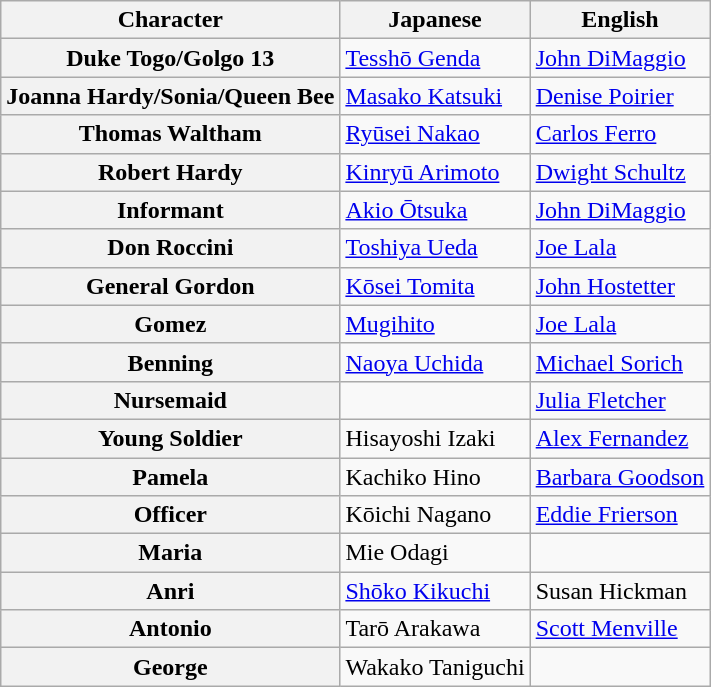<table class="wikitable">
<tr>
<th>Character</th>
<th>Japanese</th>
<th>English<br></th>
</tr>
<tr>
<th>Duke Togo/Golgo 13</th>
<td><a href='#'>Tesshō Genda</a></td>
<td><a href='#'>John DiMaggio</a></td>
</tr>
<tr>
<th>Joanna Hardy/Sonia/Queen Bee</th>
<td><a href='#'>Masako Katsuki</a></td>
<td><a href='#'>Denise Poirier</a></td>
</tr>
<tr>
<th>Thomas Waltham</th>
<td><a href='#'>Ryūsei Nakao</a></td>
<td><a href='#'>Carlos Ferro</a></td>
</tr>
<tr>
<th>Robert Hardy</th>
<td><a href='#'>Kinryū Arimoto</a></td>
<td><a href='#'>Dwight Schultz</a></td>
</tr>
<tr>
<th>Informant</th>
<td><a href='#'>Akio Ōtsuka</a></td>
<td><a href='#'>John DiMaggio</a></td>
</tr>
<tr>
<th>Don Roccini</th>
<td><a href='#'>Toshiya Ueda</a></td>
<td><a href='#'>Joe Lala</a></td>
</tr>
<tr>
<th>General Gordon</th>
<td><a href='#'>Kōsei Tomita</a></td>
<td><a href='#'>John Hostetter</a></td>
</tr>
<tr>
<th>Gomez</th>
<td><a href='#'>Mugihito</a></td>
<td><a href='#'>Joe Lala</a></td>
</tr>
<tr>
<th>Benning</th>
<td><a href='#'>Naoya Uchida</a></td>
<td><a href='#'>Michael Sorich</a></td>
</tr>
<tr>
<th>Nursemaid</th>
<td></td>
<td><a href='#'>Julia Fletcher</a></td>
</tr>
<tr>
<th>Young Soldier</th>
<td>Hisayoshi Izaki</td>
<td><a href='#'>Alex Fernandez</a></td>
</tr>
<tr>
<th>Pamela</th>
<td>Kachiko Hino</td>
<td><a href='#'>Barbara Goodson</a></td>
</tr>
<tr>
<th>Officer</th>
<td>Kōichi Nagano</td>
<td><a href='#'>Eddie Frierson</a></td>
</tr>
<tr>
<th>Maria</th>
<td>Mie Odagi</td>
<td></td>
</tr>
<tr>
<th>Anri</th>
<td><a href='#'>Shōko Kikuchi</a></td>
<td>Susan Hickman</td>
</tr>
<tr>
<th>Antonio</th>
<td>Tarō Arakawa</td>
<td><a href='#'>Scott Menville</a></td>
</tr>
<tr>
<th>George</th>
<td>Wakako Taniguchi</td>
<td></td>
</tr>
</table>
